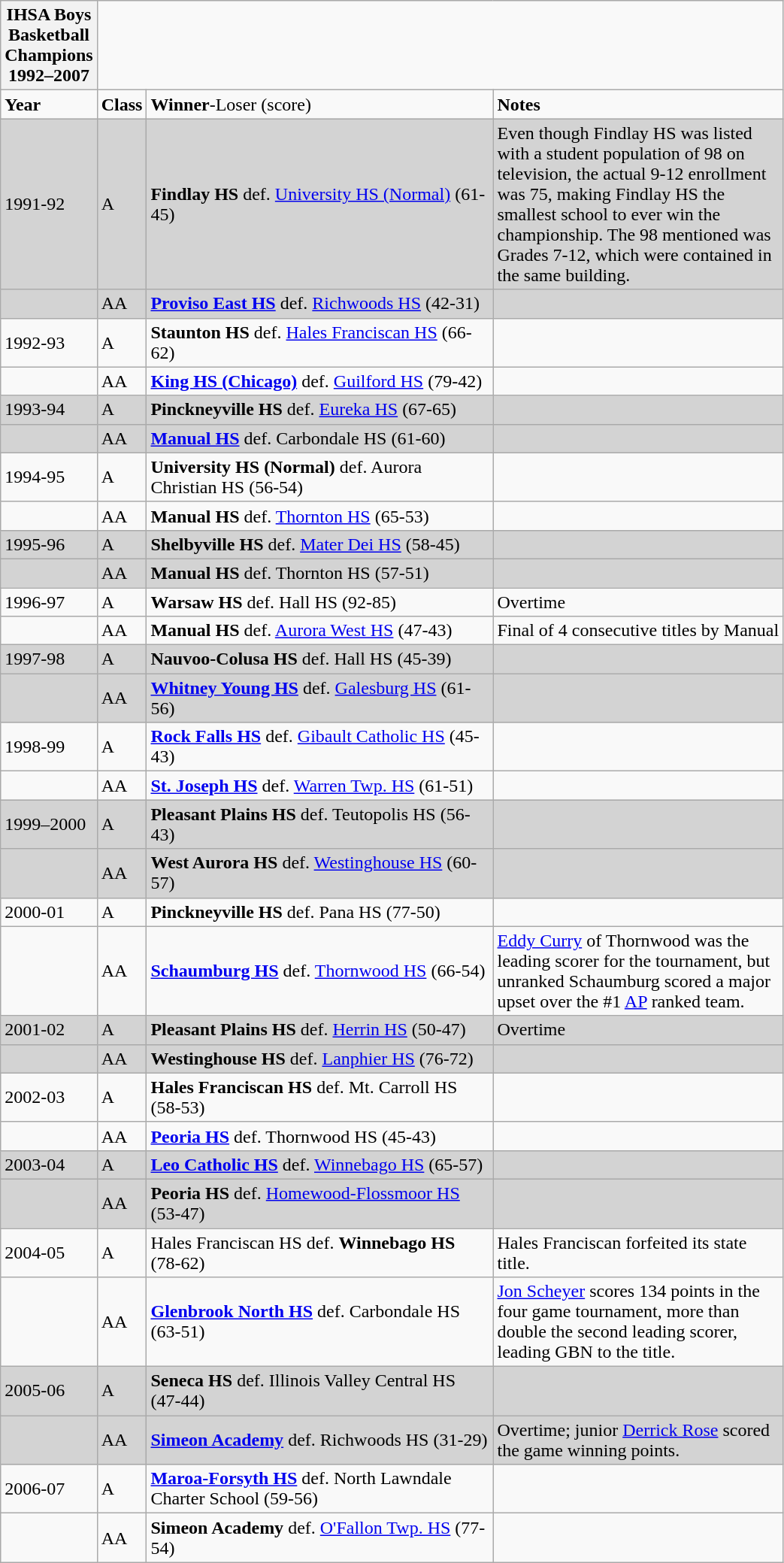<table class="wikitable collapsible collapsed">
<tr>
<th>IHSA Boys Basketball Champions 1992–2007</th>
</tr>
<tr>
<td width="40"><strong>Year</strong></td>
<td width="35"><strong>Class</strong></td>
<td width="300"><strong>Winner</strong>-Loser (score)</td>
<td width="250"><strong>Notes</strong></td>
</tr>
<tr style="background: #D3D3D3;">
<td>1991-92</td>
<td>A</td>
<td><strong>Findlay HS</strong> def. <a href='#'>University HS (Normal)</a> (61-45)</td>
<td>Even though Findlay HS was listed with a student population of 98 on television, the actual 9-12 enrollment was 75, making Findlay HS the smallest school to ever win the championship.  The 98 mentioned was Grades 7-12, which were contained in the same building.</td>
</tr>
<tr style="background: #D3D3D3;">
<td></td>
<td>AA</td>
<td><strong><a href='#'>Proviso East HS</a></strong> def. <a href='#'>Richwoods HS</a> (42-31)</td>
<td></td>
</tr>
<tr>
<td>1992-93</td>
<td>A</td>
<td><strong>Staunton HS</strong> def. <a href='#'>Hales Franciscan HS</a> (66-62)</td>
<td></td>
</tr>
<tr>
<td></td>
<td>AA</td>
<td><strong><a href='#'>King HS (Chicago)</a></strong> def. <a href='#'>Guilford HS</a> (79-42)</td>
<td></td>
</tr>
<tr style="background: #D3D3D3;">
<td>1993-94</td>
<td>A</td>
<td><strong>Pinckneyville HS</strong> def. <a href='#'>Eureka HS</a> (67-65)</td>
<td></td>
</tr>
<tr style="background: #D3D3D3;">
<td></td>
<td>AA</td>
<td><strong><a href='#'>Manual HS</a></strong> def. Carbondale HS (61-60)</td>
<td></td>
</tr>
<tr>
<td>1994-95</td>
<td>A</td>
<td><strong>University HS (Normal)</strong> def. Aurora Christian HS (56-54)</td>
<td></td>
</tr>
<tr>
<td></td>
<td>AA</td>
<td><strong>Manual HS</strong> def. <a href='#'>Thornton HS</a> (65-53)</td>
<td></td>
</tr>
<tr style="background: #D3D3D3;">
<td>1995-96</td>
<td>A</td>
<td><strong>Shelbyville HS</strong> def. <a href='#'>Mater Dei HS</a> (58-45)</td>
<td></td>
</tr>
<tr style="background: #D3D3D3;">
<td></td>
<td>AA</td>
<td><strong>Manual HS</strong> def. Thornton HS (57-51)</td>
<td></td>
</tr>
<tr>
<td>1996-97</td>
<td>A</td>
<td><strong>Warsaw HS</strong> def. Hall HS (92-85)</td>
<td>Overtime</td>
</tr>
<tr>
<td></td>
<td>AA</td>
<td><strong>Manual HS</strong> def. <a href='#'>Aurora West HS</a> (47-43)</td>
<td>Final of 4 consecutive titles by Manual</td>
</tr>
<tr style="background: #D3D3D3;">
<td>1997-98</td>
<td>A</td>
<td><strong>Nauvoo-Colusa HS</strong> def. Hall HS (45-39)</td>
<td></td>
</tr>
<tr style="background: #D3D3D3;">
<td></td>
<td>AA</td>
<td><strong><a href='#'>Whitney Young HS</a></strong> def. <a href='#'>Galesburg HS</a> (61-56)</td>
<td></td>
</tr>
<tr>
<td>1998-99</td>
<td>A</td>
<td><strong><a href='#'>Rock Falls HS</a></strong> def. <a href='#'>Gibault Catholic HS</a> (45-43)</td>
<td></td>
</tr>
<tr>
<td></td>
<td>AA</td>
<td><strong><a href='#'>St. Joseph HS</a></strong> def. <a href='#'>Warren Twp. HS</a> (61-51)</td>
<td></td>
</tr>
<tr style="background: #D3D3D3;">
<td>1999–2000</td>
<td>A</td>
<td><strong>Pleasant Plains HS</strong> def. Teutopolis HS (56-43)</td>
<td></td>
</tr>
<tr style="background: #D3D3D3;">
<td></td>
<td>AA</td>
<td><strong>West Aurora HS</strong> def. <a href='#'>Westinghouse HS</a> (60-57)</td>
<td></td>
</tr>
<tr>
<td>2000-01</td>
<td>A</td>
<td><strong>Pinckneyville HS</strong> def. Pana HS (77-50)</td>
<td></td>
</tr>
<tr>
<td></td>
<td>AA</td>
<td><strong><a href='#'>Schaumburg HS</a></strong> def. <a href='#'>Thornwood HS</a> (66-54)</td>
<td><a href='#'>Eddy Curry</a> of Thornwood was the leading scorer for the tournament, but unranked Schaumburg scored a major upset over the #1 <a href='#'>AP</a> ranked team.</td>
</tr>
<tr style="background: #D3D3D3;">
<td>2001-02</td>
<td>A</td>
<td><strong>Pleasant Plains HS</strong> def. <a href='#'>Herrin HS</a> (50-47)</td>
<td>Overtime</td>
</tr>
<tr style="background: #D3D3D3;">
<td></td>
<td>AA</td>
<td><strong>Westinghouse HS</strong> def. <a href='#'>Lanphier HS</a> (76-72)</td>
<td></td>
</tr>
<tr>
<td>2002-03</td>
<td>A</td>
<td><strong>Hales Franciscan HS</strong> def. Mt. Carroll HS (58-53)</td>
<td></td>
</tr>
<tr>
<td></td>
<td>AA</td>
<td><strong><a href='#'>Peoria HS</a></strong> def. Thornwood HS (45-43)</td>
<td></td>
</tr>
<tr style="background: #D3D3D3;">
<td>2003-04</td>
<td>A</td>
<td><strong><a href='#'>Leo Catholic HS</a></strong> def. <a href='#'>Winnebago HS</a> (65-57)</td>
<td></td>
</tr>
<tr style="background: #D3D3D3;">
<td></td>
<td>AA</td>
<td><strong>Peoria HS</strong> def. <a href='#'>Homewood-Flossmoor HS</a> (53-47)</td>
<td></td>
</tr>
<tr>
<td>2004-05</td>
<td>A</td>
<td>Hales Franciscan HS def. <strong>Winnebago HS</strong> (78-62)</td>
<td>Hales Franciscan forfeited its state title.</td>
</tr>
<tr>
<td></td>
<td>AA</td>
<td><strong><a href='#'>Glenbrook North HS</a></strong> def. Carbondale HS (63-51)</td>
<td><a href='#'>Jon Scheyer</a> scores 134 points in the four game tournament, more than double the second leading scorer, leading GBN to the title.</td>
</tr>
<tr style="background: #D3D3D3;">
<td>2005-06</td>
<td>A</td>
<td><strong>Seneca HS</strong> def. Illinois Valley Central HS (47-44)</td>
<td></td>
</tr>
<tr style="background: #D3D3D3;">
<td></td>
<td>AA</td>
<td><strong><a href='#'>Simeon Academy</a></strong> def. Richwoods HS (31-29)</td>
<td>Overtime; junior <a href='#'>Derrick Rose</a> scored the game winning points.</td>
</tr>
<tr>
<td>2006-07</td>
<td>A</td>
<td><strong><a href='#'>Maroa-Forsyth HS</a></strong> def. North Lawndale Charter School (59-56)</td>
<td></td>
</tr>
<tr>
<td></td>
<td>AA</td>
<td><strong>Simeon Academy</strong> def. <a href='#'>O'Fallon Twp. HS</a> (77-54)</td>
<td></td>
</tr>
</table>
